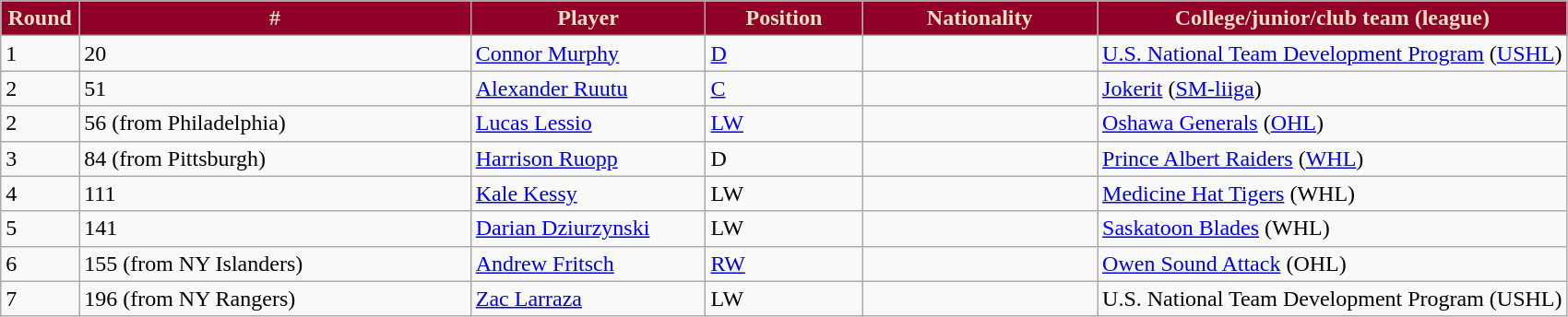<table class="wikitable">
<tr>
<th style="background:#900028; color:#EEE1C5" width="5.0%">Round</th>
<th style="background:#900028; color:#EEE1C5" width="25.0%">#</th>
<th style="background:#900028; color:#EEE1C5" width="15.0%">Player</th>
<th style="background:#900028; color:#EEE1C5" width="10.0%">Position</th>
<th style="background:#900028; color:#EEE1C5" width="15.0%">Nationality</th>
<th style="background:#900028; color:#EEE1C5" width="60.0%">College/junior/club team (league)</th>
</tr>
<tr>
<td>1</td>
<td>20</td>
<td><a href='#'>Connor Murphy</a></td>
<td><a href='#'>D</a></td>
<td></td>
<td><a href='#'>U.S. National Team Development Program</a> (<a href='#'>USHL</a>)</td>
</tr>
<tr>
<td>2</td>
<td>51</td>
<td><a href='#'>Alexander Ruutu</a></td>
<td><a href='#'>C</a></td>
<td></td>
<td><a href='#'>Jokerit</a> (<a href='#'>SM-liiga</a>)</td>
</tr>
<tr>
<td>2</td>
<td>56 (from Philadelphia)</td>
<td><a href='#'>Lucas Lessio</a></td>
<td><a href='#'>LW</a></td>
<td></td>
<td><a href='#'>Oshawa Generals</a> (<a href='#'>OHL</a>)</td>
</tr>
<tr>
<td>3</td>
<td>84 (from Pittsburgh)</td>
<td><a href='#'>Harrison Ruopp</a></td>
<td>D</td>
<td></td>
<td><a href='#'>Prince Albert Raiders</a> (<a href='#'>WHL</a>)</td>
</tr>
<tr>
<td>4</td>
<td>111</td>
<td><a href='#'>Kale Kessy</a></td>
<td>LW</td>
<td></td>
<td><a href='#'>Medicine Hat Tigers</a> (WHL)</td>
</tr>
<tr>
<td>5</td>
<td>141</td>
<td><a href='#'>Darian Dziurzynski</a></td>
<td>LW</td>
<td></td>
<td><a href='#'>Saskatoon Blades</a> (WHL)</td>
</tr>
<tr>
<td>6</td>
<td>155 (from NY Islanders)</td>
<td><a href='#'>Andrew Fritsch</a></td>
<td><a href='#'>RW</a></td>
<td></td>
<td><a href='#'>Owen Sound Attack</a> (OHL)</td>
</tr>
<tr>
<td>7</td>
<td>196 (from NY Rangers)</td>
<td><a href='#'>Zac Larraza</a></td>
<td>LW</td>
<td></td>
<td>U.S. National Team Development Program (USHL)</td>
</tr>
</table>
